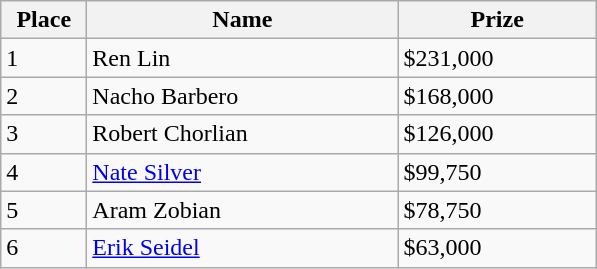<table class="wikitable">
<tr>
<th width="50">Place</th>
<th width="200">Name</th>
<th width="125">Prize</th>
</tr>
<tr>
<td>1</td>
<td> Ren Lin</td>
<td>$231,000</td>
</tr>
<tr>
<td>2</td>
<td> Nacho Barbero</td>
<td>$168,000</td>
</tr>
<tr>
<td>3</td>
<td> Robert Chorlian</td>
<td>$126,000</td>
</tr>
<tr>
<td>4</td>
<td> <a href='#'>Nate Silver</a></td>
<td>$99,750</td>
</tr>
<tr>
<td>5</td>
<td> Aram Zobian</td>
<td>$78,750</td>
</tr>
<tr>
<td>6</td>
<td> <a href='#'>Erik Seidel</a></td>
<td>$63,000</td>
</tr>
</table>
